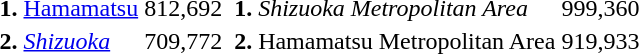<table>
<tr>
<td><strong>1.</strong></td>
<td> <a href='#'>Hamamatsu</a></td>
<td align="right">812,692</td>
<td> <strong>1.</strong></td>
<td><em>Shizuoka Metropolitan Area</em></td>
<td align="right">999,360</td>
</tr>
<tr>
<td><strong>2.</strong></td>
<td><em> <a href='#'>Shizuoka</a></em></td>
<td align="right">709,772</td>
<td> <strong>2.</strong></td>
<td>Hamamatsu Metropolitan Area</td>
<td align="right">919,933</td>
</tr>
</table>
